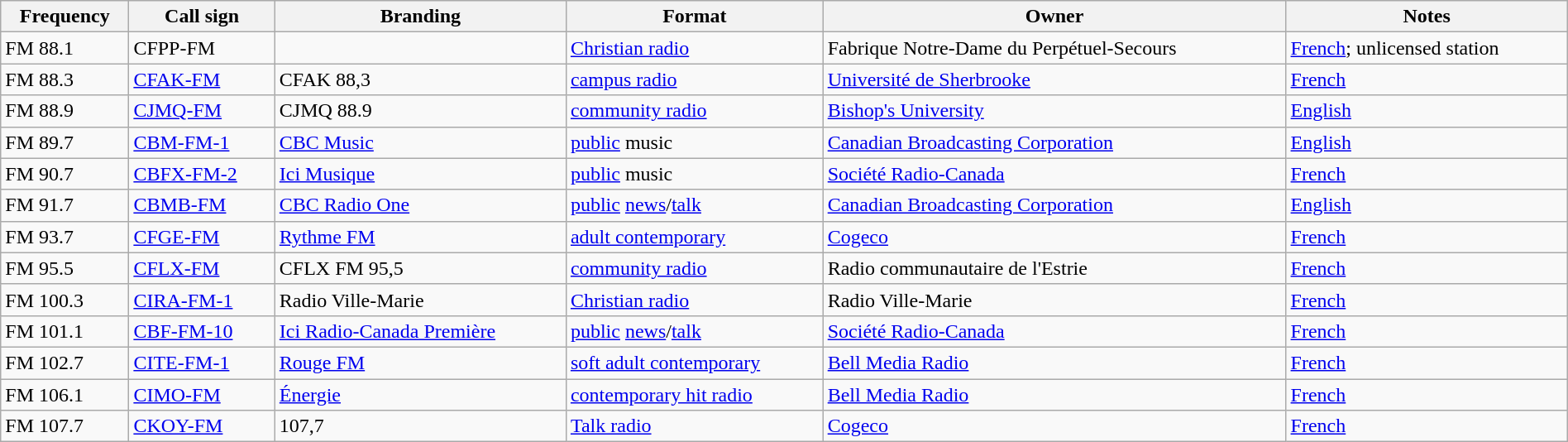<table class="wikitable sortable"  width="100%">
<tr>
<th>Frequency</th>
<th>Call sign</th>
<th>Branding</th>
<th>Format</th>
<th>Owner</th>
<th>Notes</th>
</tr>
<tr>
<td>FM 88.1</td>
<td>CFPP-FM</td>
<td></td>
<td><a href='#'>Christian radio</a></td>
<td>Fabrique Notre-Dame du Perpétuel-Secours</td>
<td><a href='#'>French</a>; unlicensed station</td>
</tr>
<tr>
<td>FM 88.3</td>
<td><a href='#'>CFAK-FM</a></td>
<td>CFAK 88,3</td>
<td><a href='#'>campus radio</a></td>
<td><a href='#'>Université de Sherbrooke</a></td>
<td><a href='#'>French</a></td>
</tr>
<tr>
<td>FM 88.9</td>
<td><a href='#'>CJMQ-FM</a></td>
<td>CJMQ 88.9</td>
<td><a href='#'>community radio</a></td>
<td><a href='#'>Bishop's University</a></td>
<td><a href='#'>English</a></td>
</tr>
<tr>
<td>FM 89.7</td>
<td><a href='#'>CBM-FM-1</a></td>
<td><a href='#'>CBC Music</a></td>
<td><a href='#'>public</a> music</td>
<td><a href='#'>Canadian Broadcasting Corporation</a></td>
<td><a href='#'>English</a></td>
</tr>
<tr>
<td>FM 90.7</td>
<td><a href='#'>CBFX-FM-2</a></td>
<td><a href='#'>Ici Musique</a></td>
<td><a href='#'>public</a> music</td>
<td><a href='#'>Société Radio-Canada</a></td>
<td><a href='#'>French</a></td>
</tr>
<tr>
<td>FM 91.7</td>
<td><a href='#'>CBMB-FM</a></td>
<td><a href='#'>CBC Radio One</a></td>
<td><a href='#'>public</a> <a href='#'>news</a>/<a href='#'>talk</a></td>
<td><a href='#'>Canadian Broadcasting Corporation</a></td>
<td><a href='#'>English</a></td>
</tr>
<tr>
<td>FM 93.7</td>
<td><a href='#'>CFGE-FM</a></td>
<td><a href='#'>Rythme FM</a></td>
<td><a href='#'>adult contemporary</a></td>
<td><a href='#'>Cogeco</a></td>
<td><a href='#'>French</a></td>
</tr>
<tr>
<td>FM 95.5</td>
<td><a href='#'>CFLX-FM</a></td>
<td>CFLX FM 95,5</td>
<td><a href='#'>community radio</a></td>
<td>Radio communautaire de l'Estrie</td>
<td><a href='#'>French</a></td>
</tr>
<tr>
<td>FM 100.3</td>
<td><a href='#'>CIRA-FM-1</a></td>
<td>Radio Ville-Marie</td>
<td><a href='#'>Christian radio</a></td>
<td>Radio Ville-Marie</td>
<td><a href='#'>French</a></td>
</tr>
<tr>
<td>FM 101.1</td>
<td><a href='#'>CBF-FM-10</a></td>
<td><a href='#'>Ici Radio-Canada Première</a></td>
<td><a href='#'>public</a> <a href='#'>news</a>/<a href='#'>talk</a></td>
<td><a href='#'>Société Radio-Canada</a></td>
<td><a href='#'>French</a></td>
</tr>
<tr>
<td>FM 102.7</td>
<td><a href='#'>CITE-FM-1</a></td>
<td><a href='#'>Rouge FM</a></td>
<td><a href='#'>soft adult contemporary</a></td>
<td><a href='#'>Bell Media Radio</a></td>
<td><a href='#'>French</a></td>
</tr>
<tr>
<td>FM 106.1</td>
<td><a href='#'>CIMO-FM</a></td>
<td><a href='#'>Énergie</a></td>
<td><a href='#'>contemporary hit radio</a></td>
<td><a href='#'>Bell Media Radio</a></td>
<td><a href='#'>French</a></td>
</tr>
<tr>
<td>FM 107.7</td>
<td><a href='#'>CKOY-FM</a></td>
<td>107,7</td>
<td><a href='#'>Talk radio</a></td>
<td><a href='#'>Cogeco</a></td>
<td><a href='#'>French</a></td>
</tr>
</table>
